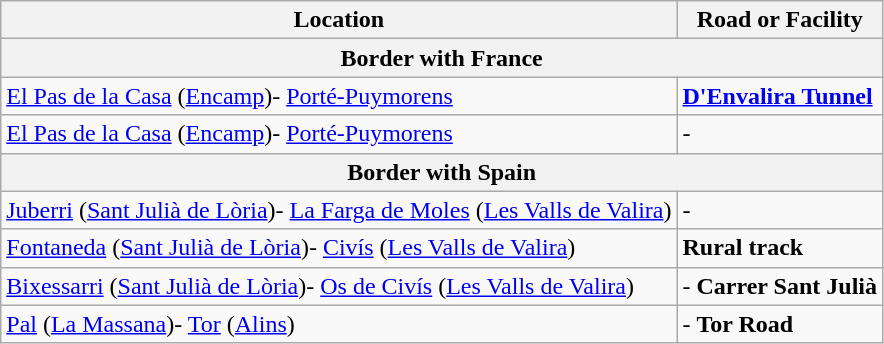<table class="wikitable">
<tr>
<th>Location</th>
<th>Road or Facility</th>
</tr>
<tr>
<th colspan="2">Border with France</th>
</tr>
<tr>
<td> <a href='#'>El Pas de la Casa</a> (<a href='#'>Encamp</a>)- <a href='#'>Porté-Puymorens</a></td>
<td><strong><a href='#'>D'Envalira Tunnel</a></strong></td>
</tr>
<tr>
<td> <a href='#'>El Pas de la Casa</a> (<a href='#'>Encamp</a>)- <a href='#'>Porté-Puymorens</a></td>
<td> - </td>
</tr>
<tr>
<th colspan="2">Border with Spain</th>
</tr>
<tr>
<td> <a href='#'>Juberri</a> (<a href='#'>Sant Julià de Lòria</a>)- <a href='#'>La Farga de Moles</a> (<a href='#'>Les Valls de Valira</a>)</td>
<td> - </td>
</tr>
<tr>
<td> <a href='#'>Fontaneda</a> (<a href='#'>Sant Julià de Lòria</a>)- <a href='#'>Civís</a> (<a href='#'>Les Valls de Valira</a>)</td>
<td><strong>Rural track</strong></td>
</tr>
<tr>
<td> <a href='#'>Bixessarri</a> (<a href='#'>Sant Julià de Lòria</a>)- <a href='#'>Os de Civís</a> (<a href='#'>Les Valls de Valira</a>)</td>
<td> - <strong>Carrer Sant Julià</strong></td>
</tr>
<tr>
<td> <a href='#'>Pal</a> (<a href='#'>La Massana</a>)- <a href='#'>Tor</a> (<a href='#'>Alins</a>)</td>
<td> - <strong>Tor Road</strong></td>
</tr>
</table>
